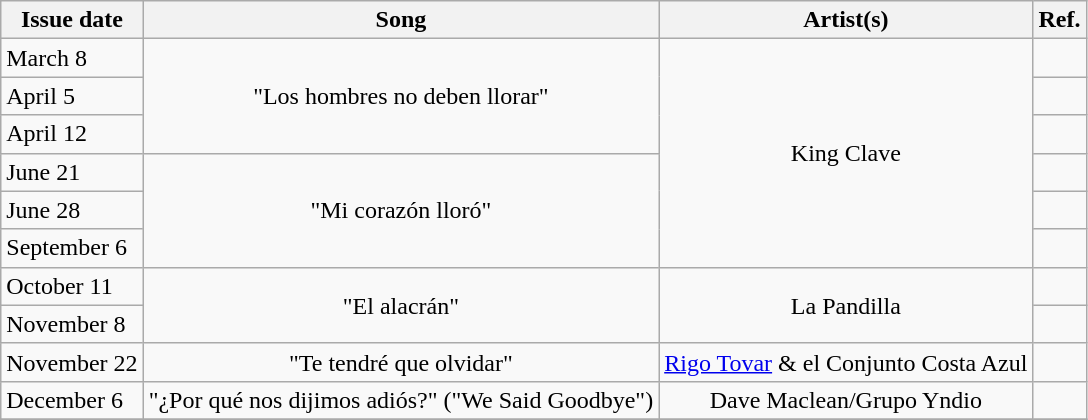<table class="wikitable" style="text-align: left;">
<tr>
<th>Issue date</th>
<th>Song</th>
<th>Artist(s)</th>
<th>Ref.</th>
</tr>
<tr>
<td>March 8</td>
<td align="center" rowspan="3">"Los hombres no deben llorar"</td>
<td align="center" rowspan="6">King Clave</td>
<td align="center"></td>
</tr>
<tr>
<td>April 5</td>
<td align="center"></td>
</tr>
<tr>
<td>April 12</td>
<td align="center"></td>
</tr>
<tr>
<td>June 21</td>
<td align="center" rowspan="3">"Mi corazón lloró"</td>
<td align="center"></td>
</tr>
<tr>
<td>June 28</td>
<td align="center"></td>
</tr>
<tr>
<td>September 6</td>
<td align="center"></td>
</tr>
<tr>
<td>October 11</td>
<td align="center" rowspan="2">"El alacrán"</td>
<td align="center" rowspan="2">La Pandilla</td>
<td align="center"></td>
</tr>
<tr>
<td>November 8</td>
<td align="center"></td>
</tr>
<tr>
<td>November 22</td>
<td align="center">"Te tendré que olvidar"</td>
<td align="center"><a href='#'>Rigo Tovar</a> & el Conjunto Costa Azul</td>
<td align="center"></td>
</tr>
<tr>
<td>December 6</td>
<td align="center">"¿Por qué nos dijimos adiós?" ("We Said Goodbye")</td>
<td align="center">Dave Maclean/Grupo Yndio</td>
<td align="center"></td>
</tr>
<tr>
</tr>
</table>
